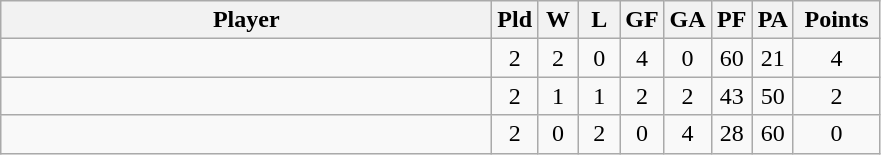<table class=wikitable style="text-align:center">
<tr>
<th width=320>Player</th>
<th width=20>Pld</th>
<th width=20>W</th>
<th width=20>L</th>
<th width=20>GF</th>
<th width=20>GA</th>
<th width=20>PF</th>
<th width=20>PA</th>
<th width=50>Points</th>
</tr>
<tr>
<td align=left></td>
<td>2</td>
<td>2</td>
<td>0</td>
<td>4</td>
<td>0</td>
<td>60</td>
<td>21</td>
<td>4</td>
</tr>
<tr>
<td align=left></td>
<td>2</td>
<td>1</td>
<td>1</td>
<td>2</td>
<td>2</td>
<td>43</td>
<td>50</td>
<td>2</td>
</tr>
<tr>
<td align=left></td>
<td>2</td>
<td>0</td>
<td>2</td>
<td>0</td>
<td>4</td>
<td>28</td>
<td>60</td>
<td>0</td>
</tr>
</table>
